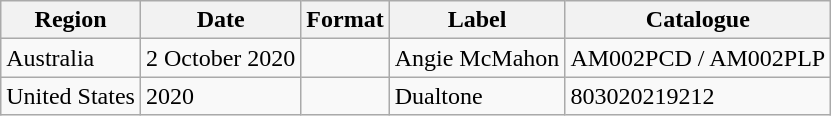<table class="wikitable plainrowheaders">
<tr>
<th scope="col">Region</th>
<th scope="col">Date</th>
<th scope="col">Format</th>
<th scope="col">Label</th>
<th scope="col">Catalogue</th>
</tr>
<tr>
<td>Australia</td>
<td>2 October 2020</td>
<td></td>
<td>Angie McMahon</td>
<td>AM002PCD / AM002PLP</td>
</tr>
<tr>
<td>United States</td>
<td>2020</td>
<td></td>
<td>Dualtone</td>
<td>803020219212</td>
</tr>
</table>
